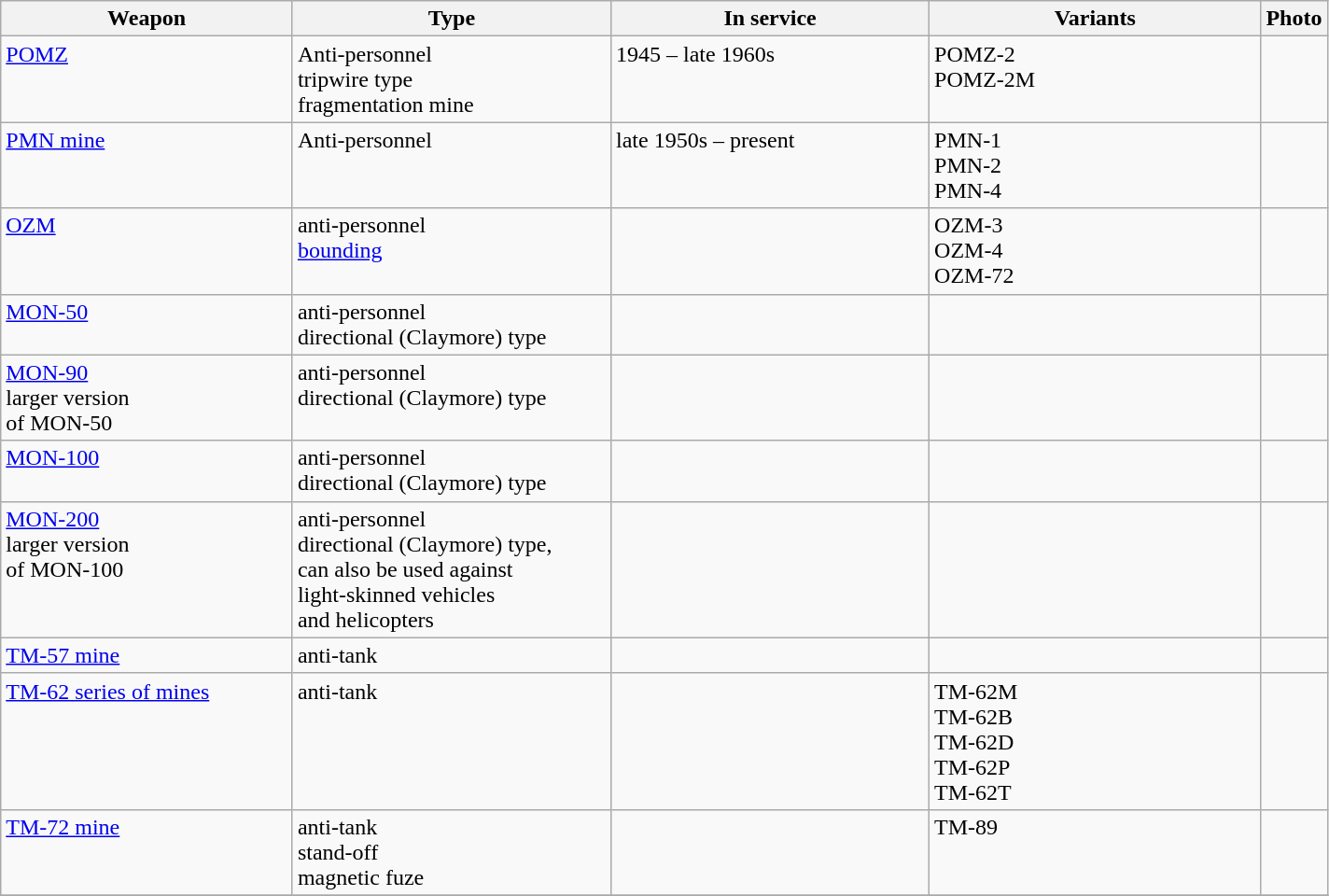<table class="wikitable">
<tr>
<th style="width:22%;", align=left>Weapon</th>
<th style="width:24%;", align=left>Type</th>
<th style="width:24%;", align=left>In service</th>
<th style="width:25%;", align=left>Variants</th>
<th style="width:29%;">Photo</th>
</tr>
<tr>
<td align=left, valign=top><a href='#'>POMZ</a></td>
<td align=left, valign=top>Anti-personnel<br>tripwire type<br>fragmentation mine</td>
<td align=left, valign=top>1945 – late 1960s</td>
<td align=left, valign=top>POMZ-2<br>POMZ-2M</td>
<td align=center></td>
</tr>
<tr>
<td align=left, valign=top><a href='#'>PMN mine</a></td>
<td align=left, valign=top>Anti-personnel</td>
<td align=left, valign=top>late 1950s – present</td>
<td align=left, valign=top>PMN-1<br>PMN-2<br>PMN-4</td>
<td align=center></td>
</tr>
<tr>
<td align=left, valign=top><a href='#'>OZM</a></td>
<td align=left, valign=top>anti-personnel<br><a href='#'>bounding</a></td>
<td align=left, valign=top></td>
<td align=left, valign=top>OZM-3<br>OZM-4<br>OZM-72</td>
<td align=center></td>
</tr>
<tr>
<td align=left, valign=top><a href='#'>MON-50</a></td>
<td align=left, valign=top>anti-personnel<br>directional (Claymore) type</td>
<td align=left, valign=top></td>
<td align=left, valign=top></td>
<td align=center></td>
</tr>
<tr>
<td align=left, valign=top><a href='#'>MON-90</a><br>larger version<br>of MON-50</td>
<td align=left, valign=top>anti-personnel<br>directional (Claymore) type</td>
<td align=left, valign=top></td>
<td align=left, valign=top></td>
<td align=center></td>
</tr>
<tr>
<td align=left, valign=top><a href='#'>MON-100</a></td>
<td align=left, valign=top>anti-personnel<br>directional (Claymore) type</td>
<td align=left, valign=top></td>
<td align=left, valign=top></td>
<td align=center></td>
</tr>
<tr>
<td align=left, valign=top><a href='#'>MON-200</a><br> larger version<br> of MON-100</td>
<td align=left, valign=top>anti-personnel<br>directional (Claymore) type,<br>can also be used against<br>light-skinned vehicles<br>and helicopters</td>
<td align=left, valign=top></td>
<td align=left, valign=top></td>
<td align=center></td>
</tr>
<tr>
<td align=left, valign=top><a href='#'>TM-57 mine</a></td>
<td align=left, valign=top>anti-tank</td>
<td align=left, valign=top></td>
<td align=left, valign=top></td>
<td align=center></td>
</tr>
<tr>
<td align=left, valign=top><a href='#'>TM-62 series of mines</a></td>
<td align=left, valign=top>anti-tank</td>
<td align=left, valign=top></td>
<td align=left, valign=top>TM-62M<br>TM-62B<br>TM-62D<br>TM-62P<br>TM-62T</td>
<td align=center></td>
</tr>
<tr>
<td align=left, valign=top><a href='#'>TM-72 mine</a></td>
<td align=left, valign=top>anti-tank<br>stand-off<br>magnetic fuze</td>
<td align=left, valign=top></td>
<td align=left, valign=top>TM-89</td>
<td align=center></td>
</tr>
<tr>
</tr>
</table>
